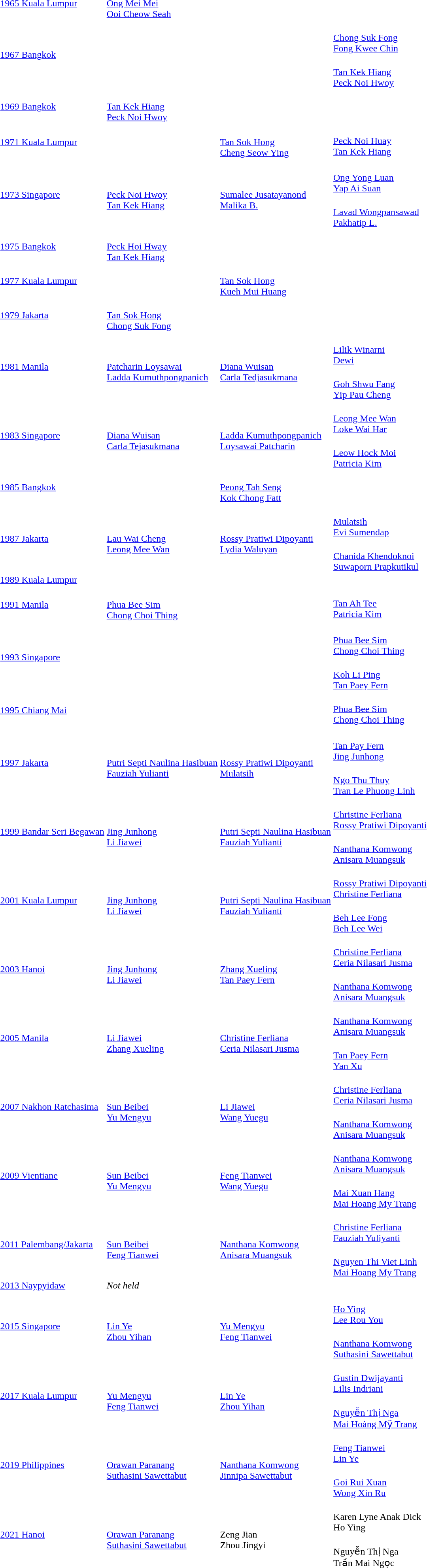<table>
<tr>
<td><a href='#'>1965 Kuala Lumpur</a><br></td>
<td><br><a href='#'>Ong Mei Mei</a><br><a href='#'>Ooi Cheow Seah</a></td>
<td></td>
<td></td>
</tr>
<tr>
<td rowspan=2><a href='#'>1967 Bangkok</a><br></td>
<td rowspan=2></td>
<td rowspan=2></td>
<td><br><a href='#'>Chong Suk Fong</a><br><a href='#'>Fong Kwee Chin</a></td>
</tr>
<tr>
<td><br><a href='#'>Tan Kek Hiang</a><br><a href='#'>Peck Noi Hwoy</a></td>
</tr>
<tr>
<td rowspan=2><a href='#'>1969 Bangkok</a><br></td>
<td rowspan=2><br><a href='#'>Tan Kek Hiang</a><br><a href='#'>Peck Noi Hwoy</a></td>
<td rowspan=2></td>
<td></td>
</tr>
<tr>
<td></td>
</tr>
<tr>
<td rowspan=2><a href='#'>1971 Kuala Lumpur</a><br></td>
<td rowspan=2></td>
<td rowspan=2><br><a href='#'>Tan Sok Hong</a><br><a href='#'>Cheng Seow Ying</a></td>
<td><br><a href='#'>Peck Noi Huay</a><br><a href='#'>Tan Kek Hiang</a></td>
</tr>
<tr>
<td></td>
</tr>
<tr>
<td rowspan=2><a href='#'>1973 Singapore</a><br></td>
<td rowspan=2><br><a href='#'>Peck Noi Hwoy</a><br><a href='#'>Tan Kek Hiang</a></td>
<td rowspan=2><br><a href='#'>Sumalee Jusatayanond</a><br><a href='#'>Malika B.</a></td>
<td><br><a href='#'>Ong Yong Luan</a><br><a href='#'>Yap Ai Suan</a></td>
</tr>
<tr>
<td><br><a href='#'>Lavad Wongpansawad</a><br><a href='#'>Pakhatip L.</a></td>
</tr>
<tr>
<td rowspan=2><a href='#'>1975 Bangkok</a><br></td>
<td rowspan=2><br><a href='#'>Peck Hoi Hway</a><br><a href='#'>Tan Kek Hiang</a></td>
<td rowspan=2></td>
<td></td>
</tr>
<tr>
<td></td>
</tr>
<tr>
<td rowspan=2><a href='#'>1977 Kuala Lumpur</a><br></td>
<td rowspan=2></td>
<td rowspan=2><br><a href='#'>Tan Sok Hong</a><br><a href='#'>Kueh Mui Huang</a></td>
<td></td>
</tr>
<tr>
<td></td>
</tr>
<tr>
<td rowspan=2><a href='#'>1979 Jakarta</a><br></td>
<td rowspan=2><br><a href='#'>Tan Sok Hong</a><br><a href='#'>Chong Suk Fong</a></td>
<td rowspan=2></td>
<td></td>
</tr>
<tr>
<td></td>
</tr>
<tr>
<td rowspan=2><a href='#'>1981 Manila</a><br></td>
<td rowspan=2><br><a href='#'>Patcharin Loysawai</a><br><a href='#'>Ladda Kumuthpongpanich</a></td>
<td rowspan=2><br><a href='#'>Diana Wuisan</a><br><a href='#'>Carla Tedjasukmana</a></td>
<td><br><a href='#'>Lilik Winarni</a><br><a href='#'>Dewi</a></td>
</tr>
<tr>
<td><br><a href='#'>Goh Shwu Fang</a><br><a href='#'>Yip Pau Cheng</a></td>
</tr>
<tr>
<td rowspan=2><a href='#'>1983 Singapore</a><br></td>
<td rowspan=2><br><a href='#'>Diana Wuisan</a><br><a href='#'>Carla Tejasukmana</a></td>
<td rowspan=2><br><a href='#'>Ladda Kumuthpongpanich</a><br><a href='#'>Loysawai Patcharin</a></td>
<td><br><a href='#'>Leong Mee Wan</a><br><a href='#'>Loke Wai Har</a></td>
</tr>
<tr>
<td><br><a href='#'>Leow Hock Moi</a><br><a href='#'>Patricia Kim</a></td>
</tr>
<tr>
<td rowspan=2><a href='#'>1985 Bangkok</a><br></td>
<td rowspan=2></td>
<td rowspan=2><br><a href='#'>Peong Tah Seng</a><br><a href='#'>Kok Chong Fatt</a></td>
<td></td>
</tr>
<tr>
<td></td>
</tr>
<tr>
<td rowspan=2><a href='#'>1987 Jakarta</a><br></td>
<td rowspan=2><br><a href='#'>Lau Wai Cheng</a><br><a href='#'>Leong Mee Wan</a></td>
<td rowspan=2><br><a href='#'>Rossy Pratiwi Dipoyanti</a><br><a href='#'>Lydia Waluyan</a></td>
<td><br><a href='#'>Mulatsih</a><br><a href='#'>Evi Sumendap</a></td>
</tr>
<tr>
<td><br><a href='#'>Chanida Khendoknoi</a><br><a href='#'>Suwaporn Prapkutikul</a></td>
</tr>
<tr>
<td rowspan=2><a href='#'>1989 Kuala Lumpur</a><br></td>
<td rowspan=2></td>
<td rowspan=2></td>
<td></td>
</tr>
<tr>
<td></td>
</tr>
<tr>
<td rowspan=2><a href='#'>1991 Manila</a><br></td>
<td rowspan=2><br><a href='#'>Phua Bee Sim</a><br><a href='#'>Chong Choi Thing</a></td>
<td rowspan=2></td>
<td><br><a href='#'>Tan Ah Tee</a><br><a href='#'>Patricia Kim</a></td>
</tr>
<tr>
<td></td>
</tr>
<tr>
<td rowspan=2><a href='#'>1993 Singapore</a><br></td>
<td rowspan=2></td>
<td rowspan=2></td>
<td><br><a href='#'>Phua Bee Sim</a><br><a href='#'>Chong Choi Thing</a></td>
</tr>
<tr>
<td><br><a href='#'>Koh Li Ping</a><br><a href='#'>Tan Paey Fern</a></td>
</tr>
<tr>
<td rowspan=2><a href='#'>1995 Chiang Mai</a><br></td>
<td rowspan=2></td>
<td rowspan=2></td>
<td><br><a href='#'>Phua Bee Sim</a><br><a href='#'>Chong Choi Thing</a></td>
</tr>
<tr>
<td></td>
</tr>
<tr>
<td rowspan=2><a href='#'>1997 Jakarta</a><br></td>
<td rowspan=2><br><a href='#'>Putri Septi Naulina Hasibuan</a><br><a href='#'>Fauziah Yulianti</a></td>
<td rowspan=2><br><a href='#'>Rossy Pratiwi Dipoyanti</a><br><a href='#'>Mulatsih</a></td>
<td><br><a href='#'>Tan Pay Fern</a><br><a href='#'>Jing Junhong</a></td>
</tr>
<tr>
<td><br><a href='#'>Ngo Thu Thuy</a><br><a href='#'>Tran Le Phuong Linh</a></td>
</tr>
<tr>
<td rowspan=2><a href='#'>1999 Bandar Seri Begawan</a><br></td>
<td rowspan=2><br><a href='#'>Jing Junhong</a><br><a href='#'>Li Jiawei</a></td>
<td rowspan=2><br><a href='#'>Putri Septi Naulina Hasibuan</a><br><a href='#'>Fauziah Yulianti</a></td>
<td><br><a href='#'>Christine Ferliana</a><br><a href='#'>Rossy Pratiwi Dipoyanti</a></td>
</tr>
<tr>
<td><br><a href='#'>Nanthana Komwong</a><br><a href='#'>Anisara Muangsuk</a></td>
</tr>
<tr>
<td rowspan=2><a href='#'>2001 Kuala Lumpur</a><br></td>
<td rowspan=2><br><a href='#'>Jing Junhong</a><br><a href='#'>Li Jiawei</a></td>
<td rowspan=2><br><a href='#'>Putri Septi Naulina Hasibuan</a><br><a href='#'>Fauziah Yulianti</a></td>
<td><br><a href='#'>Rossy Pratiwi Dipoyanti</a><br><a href='#'>Christine Ferliana</a></td>
</tr>
<tr>
<td><br><a href='#'>Beh Lee Fong</a><br><a href='#'>Beh Lee Wei</a></td>
</tr>
<tr>
<td rowspan=2><a href='#'>2003 Hanoi</a><br></td>
<td rowspan=2><br><a href='#'>Jing Junhong</a><br><a href='#'>Li Jiawei</a></td>
<td rowspan=2><br><a href='#'>Zhang Xueling</a><br><a href='#'>Tan Paey Fern</a></td>
<td><br><a href='#'>Christine Ferliana</a><br><a href='#'>Ceria Nilasari Jusma</a></td>
</tr>
<tr>
<td><br><a href='#'>Nanthana Komwong</a><br><a href='#'>Anisara Muangsuk</a></td>
</tr>
<tr>
<td rowspan=2><a href='#'>2005 Manila</a><br></td>
<td rowspan=2><br><a href='#'>Li Jiawei</a><br><a href='#'>Zhang Xueling</a></td>
<td rowspan=2><br><a href='#'>Christine Ferliana</a><br><a href='#'>Ceria Nilasari Jusma</a></td>
<td><br><a href='#'>Nanthana Komwong</a><br><a href='#'>Anisara Muangsuk</a></td>
</tr>
<tr>
<td><br><a href='#'>Tan Paey Fern</a><br><a href='#'>Yan Xu</a></td>
</tr>
<tr>
<td rowspan=2><a href='#'>2007 Nakhon Ratchasima</a><br></td>
<td rowspan=2><br><a href='#'>Sun Beibei</a><br><a href='#'>Yu Mengyu</a></td>
<td rowspan=2><br><a href='#'>Li Jiawei</a><br><a href='#'>Wang Yuegu</a></td>
<td><br><a href='#'>Christine Ferliana</a><br><a href='#'>Ceria Nilasari Jusma</a></td>
</tr>
<tr>
<td><br><a href='#'>Nanthana Komwong</a><br><a href='#'>Anisara Muangsuk</a></td>
</tr>
<tr>
<td rowspan=2><a href='#'>2009 Vientiane</a><br></td>
<td rowspan=2><br><a href='#'>Sun Beibei</a><br><a href='#'>Yu Mengyu</a></td>
<td rowspan=2><br><a href='#'>Feng Tianwei</a><br><a href='#'>Wang Yuegu</a></td>
<td><br><a href='#'>Nanthana Komwong</a><br><a href='#'>Anisara Muangsuk</a></td>
</tr>
<tr>
<td><br><a href='#'>Mai Xuan Hang</a><br><a href='#'>Mai Hoang My Trang</a></td>
</tr>
<tr>
<td rowspan=2><a href='#'>2011 Palembang/Jakarta</a><br></td>
<td rowspan=2><br><a href='#'>Sun Beibei</a><br><a href='#'>Feng Tianwei</a></td>
<td rowspan=2><br><a href='#'>Nanthana Komwong</a><br><a href='#'>Anisara Muangsuk</a></td>
<td><br><a href='#'>Christine Ferliana</a><br><a href='#'>Fauziah Yuliyanti</a></td>
</tr>
<tr>
<td><br><a href='#'>Nguyen Thi Viet Linh</a><br><a href='#'>Mai Hoang My Trang</a></td>
</tr>
<tr>
<td><a href='#'>2013 Naypyidaw</a><br></td>
<td colspan=3><em>Not held</em></td>
</tr>
<tr>
<td rowspan=2><a href='#'>2015 Singapore</a><br></td>
<td rowspan=2><br><a href='#'>Lin Ye</a><br><a href='#'>Zhou Yihan</a></td>
<td rowspan=2><br><a href='#'>Yu Mengyu</a><br><a href='#'>Feng Tianwei</a></td>
<td><br><a href='#'>Ho Ying</a><br><a href='#'>Lee Rou You</a></td>
</tr>
<tr>
<td><br><a href='#'>Nanthana Komwong</a><br><a href='#'>Suthasini Sawettabut</a></td>
</tr>
<tr>
<td rowspan=2><a href='#'>2017 Kuala Lumpur</a><br></td>
<td rowspan=2><br><a href='#'>Yu Mengyu</a><br><a href='#'>Feng Tianwei</a></td>
<td rowspan=2><br><a href='#'>Lin Ye</a><br><a href='#'>Zhou Yihan</a></td>
<td><br><a href='#'>Gustin Dwijayanti</a><br><a href='#'>Lilis Indriani</a></td>
</tr>
<tr>
<td><br><a href='#'>Nguyễn Thị Nga</a><br><a href='#'>Mai Hoàng Mỹ Trang</a></td>
</tr>
<tr>
<td rowspan=2><a href='#'>2019 Philippines</a><br></td>
<td rowspan=2><br><a href='#'>Orawan Paranang</a><br><a href='#'>Suthasini Sawettabut</a></td>
<td rowspan=2><br><a href='#'>Nanthana Komwong</a><br><a href='#'>Jinnipa Sawettabut</a></td>
<td><br><a href='#'>Feng Tianwei</a><br><a href='#'>Lin Ye</a></td>
</tr>
<tr>
<td><br><a href='#'>Goi Rui Xuan</a><br><a href='#'>Wong Xin Ru</a></td>
</tr>
<tr>
<td rowspan=2><a href='#'>2021 Hanoi</a><br></td>
<td rowspan=2><br><a href='#'>Orawan Paranang</a><br><a href='#'>Suthasini Sawettabut</a></td>
<td rowspan=2><br>Zeng Jian<br>Zhou Jingyi</td>
<td><br>Karen Lyne Anak Dick<br>Ho Ying</td>
</tr>
<tr>
<td><br>Nguyễn Thị Nga<br>Trần Mai Ngọc</td>
</tr>
<tr>
</tr>
</table>
